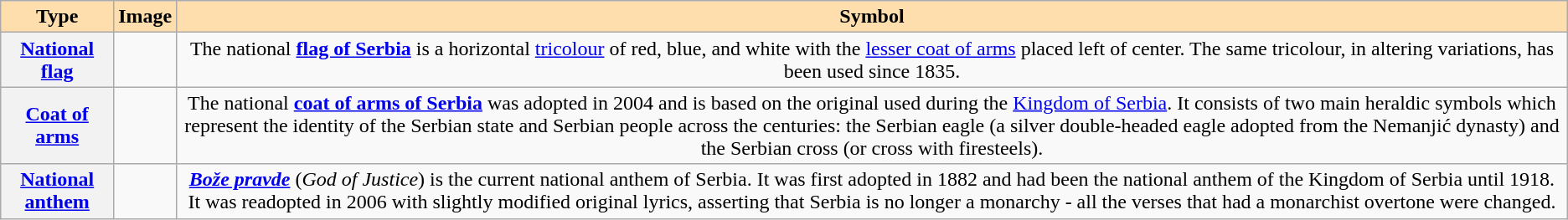<table class="wikitable" style="text-align:center;">
<tr>
<th style=background:#FFDEAD;>Type</th>
<th style=background:#FFDEAD;>Image</th>
<th style=background:#FFDEAD;>Symbol</th>
</tr>
<tr>
<th><a href='#'>National flag</a></th>
<td></td>
<td>The national <strong><a href='#'>flag of Serbia</a></strong> is a horizontal <a href='#'>tricolour</a> of red, blue, and white with the <a href='#'>lesser coat of arms</a> placed left of center. The same tricolour, in altering variations, has been used since 1835.</td>
</tr>
<tr>
<th><a href='#'>Coat of arms</a></th>
<td></td>
<td>The national <strong><a href='#'>coat of arms of Serbia</a></strong> was adopted in 2004 and is based on the original used during the <a href='#'>Kingdom of Serbia</a>. It consists of two main heraldic symbols which represent the identity of the Serbian state and Serbian people across the centuries: the Serbian eagle (a silver double-headed eagle adopted from the Nemanjić dynasty) and the Serbian cross (or cross with firesteels).</td>
</tr>
<tr>
<th><a href='#'>National anthem</a></th>
<td></td>
<td><strong><em><a href='#'>Bože pravde</a></em></strong> (<em>God of Justice</em>) is the current national anthem of Serbia. It was first adopted in 1882 and had been the national anthem of the Kingdom of Serbia until 1918. It was readopted in 2006 with slightly modified original lyrics, asserting that Serbia is no longer a monarchy - all the verses that had a monarchist overtone were changed.</td>
</tr>
</table>
